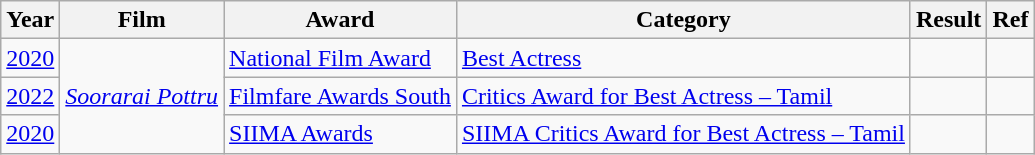<table class="wikitable">
<tr>
<th>Year</th>
<th>Film</th>
<th>Award</th>
<th>Category</th>
<th>Result</th>
<th>Ref</th>
</tr>
<tr>
<td><a href='#'>2020</a></td>
<td rowspan="3"><em><a href='#'>Soorarai Pottru</a></em></td>
<td><a href='#'>National Film Award</a></td>
<td><a href='#'>Best Actress</a></td>
<td></td>
<td></td>
</tr>
<tr>
<td><a href='#'>2022</a></td>
<td><a href='#'>Filmfare Awards South</a></td>
<td><a href='#'>Critics Award for Best Actress – Tamil</a></td>
<td></td>
<td></td>
</tr>
<tr>
<td><a href='#'>2020</a></td>
<td><a href='#'> SIIMA Awards</a></td>
<td><a href='#'>SIIMA Critics Award for Best Actress – Tamil</a></td>
<td></td>
<td></td>
</tr>
</table>
